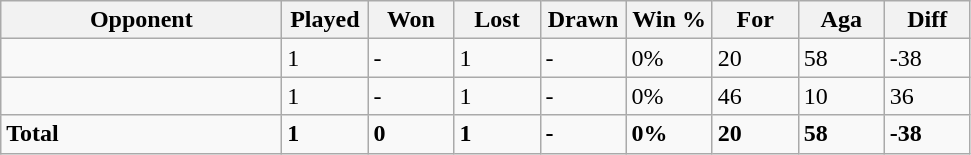<table class="wikitable sortable" style="font-size:100%">
<tr>
<th style="width:180px;">Opponent</th>
<th style="width:50px;">Played</th>
<th style="width:50px;">Won</th>
<th style="width:50px;">Lost</th>
<th style="width:50px;">Drawn</th>
<th style="width:50px;">Win %</th>
<th style="width:50px;">For</th>
<th style="width:50px;">Aga</th>
<th style="width:50px;">Diff</th>
</tr>
<tr>
<td style="text-align:left;"></td>
<td>1</td>
<td>-</td>
<td>1</td>
<td>-</td>
<td>0%</td>
<td>20</td>
<td>58</td>
<td>-38</td>
</tr>
<tr>
<td style="text-align:left;"></td>
<td>1</td>
<td>-</td>
<td>1</td>
<td>-</td>
<td>0%</td>
<td>46</td>
<td>10</td>
<td>36</td>
</tr>
<tr>
<td style="text-align:left;"><strong>Total</strong></td>
<td><strong>1</strong></td>
<td><strong>0</strong></td>
<td><strong>1</strong></td>
<td><strong>-</strong></td>
<td><strong>0%</strong></td>
<td><strong>20</strong></td>
<td><strong>58</strong></td>
<td><strong>-38</strong></td>
</tr>
</table>
